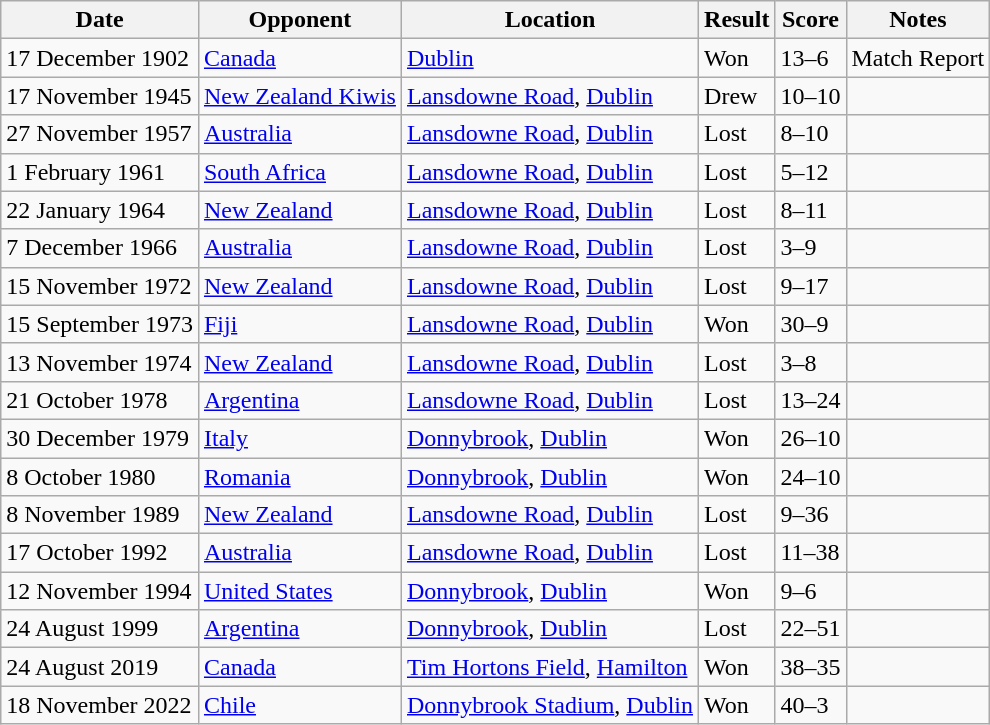<table class="wikitable">
<tr>
<th>Date</th>
<th>Opponent</th>
<th>Location</th>
<th>Result</th>
<th>Score</th>
<th>Notes</th>
</tr>
<tr>
<td>17 December 1902</td>
<td> <a href='#'>Canada</a></td>
<td><a href='#'>Dublin</a></td>
<td>Won</td>
<td>13–6</td>
<td>Match Report</td>
</tr>
<tr>
<td>17 November 1945</td>
<td> <a href='#'>New Zealand Kiwis</a></td>
<td><a href='#'>Lansdowne Road</a>, <a href='#'>Dublin</a></td>
<td>Drew</td>
<td>10–10</td>
<td></td>
</tr>
<tr>
<td>27 November 1957</td>
<td> <a href='#'>Australia</a></td>
<td><a href='#'>Lansdowne Road</a>, <a href='#'>Dublin</a></td>
<td>Lost</td>
<td>8–10</td>
<td><br></td>
</tr>
<tr>
<td>1 February 1961</td>
<td> <a href='#'>South Africa</a></td>
<td><a href='#'>Lansdowne Road</a>, <a href='#'>Dublin</a></td>
<td>Lost</td>
<td>5–12</td>
<td> <br> </td>
</tr>
<tr>
<td>22 January 1964</td>
<td> <a href='#'>New Zealand</a></td>
<td><a href='#'>Lansdowne Road</a>, <a href='#'>Dublin</a></td>
<td>Lost</td>
<td>8–11</td>
<td> <br> </td>
</tr>
<tr>
<td>7 December 1966</td>
<td> <a href='#'>Australia</a></td>
<td><a href='#'>Lansdowne Road</a>, <a href='#'>Dublin</a></td>
<td>Lost</td>
<td>3–9</td>
<td></td>
</tr>
<tr>
<td>15 November 1972</td>
<td> <a href='#'>New Zealand</a></td>
<td><a href='#'>Lansdowne Road</a>, <a href='#'>Dublin</a></td>
<td>Lost</td>
<td>9–17</td>
<td></td>
</tr>
<tr>
<td>15 September 1973</td>
<td> <a href='#'>Fiji</a></td>
<td><a href='#'>Lansdowne Road</a>, <a href='#'>Dublin</a></td>
<td>Won</td>
<td>30–9</td>
<td></td>
</tr>
<tr>
<td>13 November 1974</td>
<td> <a href='#'>New Zealand</a></td>
<td><a href='#'>Lansdowne Road</a>, <a href='#'>Dublin</a></td>
<td>Lost</td>
<td>3–8</td>
<td><br></td>
</tr>
<tr>
<td>21 October 1978</td>
<td> <a href='#'>Argentina</a></td>
<td><a href='#'>Lansdowne Road</a>, <a href='#'>Dublin</a></td>
<td>Lost</td>
<td>13–24</td>
<td></td>
</tr>
<tr>
<td>30 December 1979</td>
<td> <a href='#'>Italy</a></td>
<td><a href='#'>Donnybrook</a>, <a href='#'>Dublin</a></td>
<td>Won</td>
<td>26–10</td>
<td></td>
</tr>
<tr>
<td>8 October 1980</td>
<td> <a href='#'>Romania</a></td>
<td><a href='#'>Donnybrook</a>, <a href='#'>Dublin</a></td>
<td>Won</td>
<td>24–10</td>
<td> <br> </td>
</tr>
<tr>
<td>8 November 1989</td>
<td> <a href='#'>New Zealand</a></td>
<td><a href='#'>Lansdowne Road</a>, <a href='#'>Dublin</a></td>
<td>Lost</td>
<td>9–36</td>
<td> <br> </td>
</tr>
<tr>
<td>17 October 1992</td>
<td> <a href='#'>Australia</a></td>
<td><a href='#'>Lansdowne Road</a>, <a href='#'>Dublin</a></td>
<td>Lost</td>
<td>11–38</td>
<td> <br> </td>
</tr>
<tr>
<td>12 November 1994</td>
<td> <a href='#'>United States</a></td>
<td><a href='#'>Donnybrook</a>, <a href='#'>Dublin</a></td>
<td>Won</td>
<td>9–6</td>
<td></td>
</tr>
<tr>
<td>24 August 1999</td>
<td> <a href='#'>Argentina</a></td>
<td><a href='#'>Donnybrook</a>, <a href='#'>Dublin</a></td>
<td>Lost</td>
<td>22–51</td>
<td></td>
</tr>
<tr>
<td>24 August 2019</td>
<td> <a href='#'>Canada</a></td>
<td><a href='#'>Tim Hortons Field</a>, <a href='#'>Hamilton</a></td>
<td>Won</td>
<td>38–35</td>
<td></td>
</tr>
<tr>
<td>18 November 2022</td>
<td> <a href='#'>Chile</a></td>
<td><a href='#'>Donnybrook Stadium</a>, <a href='#'>Dublin</a></td>
<td>Won</td>
<td>40–3</td>
<td></td>
</tr>
</table>
